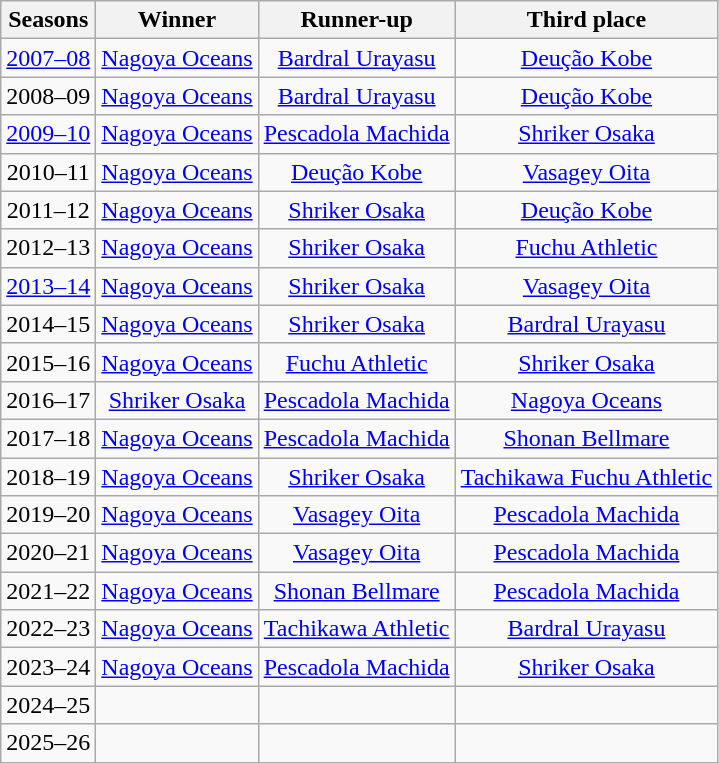<table class="wikitable" style="text-align: center;">
<tr>
<th>Seasons</th>
<th>Winner</th>
<th>Runner-up</th>
<th>Third place</th>
</tr>
<tr>
<td><a href='#'>2007–08</a></td>
<td><a href='#'>Nagoya Oceans</a></td>
<td><a href='#'>Bardral Urayasu</a></td>
<td><a href='#'>Deução Kobe</a></td>
</tr>
<tr>
<td>2008–09</td>
<td><a href='#'>Nagoya Oceans</a></td>
<td><a href='#'>Bardral Urayasu</a></td>
<td><a href='#'>Deução Kobe</a></td>
</tr>
<tr>
<td><a href='#'>2009–10</a></td>
<td><a href='#'>Nagoya Oceans</a></td>
<td><a href='#'>Pescadola Machida</a></td>
<td><a href='#'>Shriker Osaka</a></td>
</tr>
<tr>
<td>2010–11</td>
<td><a href='#'>Nagoya Oceans</a></td>
<td><a href='#'>Deução Kobe</a></td>
<td><a href='#'>Vasagey Oita</a></td>
</tr>
<tr>
<td>2011–12</td>
<td><a href='#'>Nagoya Oceans</a></td>
<td><a href='#'>Shriker Osaka</a></td>
<td><a href='#'>Deução Kobe</a></td>
</tr>
<tr>
<td>2012–13</td>
<td><a href='#'>Nagoya Oceans</a></td>
<td><a href='#'>Shriker Osaka</a></td>
<td><a href='#'>Fuchu Athletic</a></td>
</tr>
<tr>
<td><a href='#'>2013–14</a></td>
<td><a href='#'>Nagoya Oceans</a></td>
<td><a href='#'>Shriker Osaka</a></td>
<td><a href='#'>Vasagey Oita</a></td>
</tr>
<tr>
<td>2014–15</td>
<td><a href='#'>Nagoya Oceans</a></td>
<td><a href='#'>Shriker Osaka</a></td>
<td><a href='#'>Bardral Urayasu</a></td>
</tr>
<tr>
<td>2015–16</td>
<td><a href='#'>Nagoya Oceans</a></td>
<td><a href='#'>Fuchu Athletic</a></td>
<td><a href='#'>Shriker Osaka</a></td>
</tr>
<tr>
<td>2016–17</td>
<td><a href='#'>Shriker Osaka</a></td>
<td><a href='#'>Pescadola Machida</a></td>
<td><a href='#'>Nagoya Oceans</a></td>
</tr>
<tr>
<td>2017–18</td>
<td><a href='#'>Nagoya Oceans</a></td>
<td><a href='#'>Pescadola Machida</a></td>
<td><a href='#'>Shonan Bellmare</a></td>
</tr>
<tr>
<td>2018–19</td>
<td><a href='#'>Nagoya Oceans</a></td>
<td><a href='#'>Shriker Osaka</a></td>
<td><a href='#'>Tachikawa Fuchu Athletic</a></td>
</tr>
<tr>
<td>2019–20</td>
<td><a href='#'>Nagoya Oceans</a></td>
<td><a href='#'>Vasagey Oita</a></td>
<td><a href='#'>Pescadola Machida</a></td>
</tr>
<tr>
<td>2020–21</td>
<td><a href='#'>Nagoya Oceans</a></td>
<td><a href='#'>Vasagey Oita</a></td>
<td><a href='#'>Pescadola Machida</a></td>
</tr>
<tr>
<td>2021–22</td>
<td><a href='#'>Nagoya Oceans</a></td>
<td><a href='#'>Shonan Bellmare</a></td>
<td><a href='#'>Pescadola Machida</a></td>
</tr>
<tr>
<td>2022–23</td>
<td><a href='#'>Nagoya Oceans</a></td>
<td><a href='#'>Tachikawa Athletic</a></td>
<td><a href='#'>Bardral Urayasu</a></td>
</tr>
<tr>
<td>2023–24</td>
<td><a href='#'>Nagoya Oceans</a></td>
<td><a href='#'>Pescadola Machida</a></td>
<td><a href='#'>Shriker Osaka</a></td>
</tr>
<tr>
<td>2024–25</td>
<td></td>
<td></td>
<td></td>
</tr>
<tr>
<td>2025–26</td>
<td></td>
<td></td>
<td></td>
</tr>
</table>
